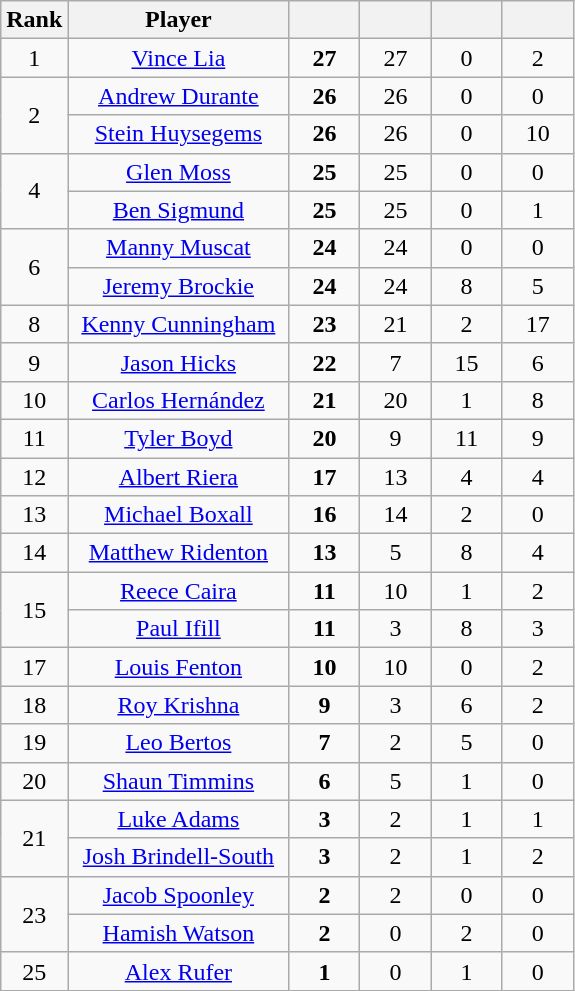<table class="wikitable" style="text-align:center">
<tr>
<th>Rank</th>
<th width=140>Player</th>
<th width=40></th>
<th width=40></th>
<th width=40></th>
<th width=40></th>
</tr>
<tr>
<td>1</td>
<td><a href='#'>Vince Lia</a></td>
<td><strong>27</strong></td>
<td>27</td>
<td>0</td>
<td>2</td>
</tr>
<tr>
<td rowspan=2>2</td>
<td><a href='#'>Andrew Durante</a></td>
<td><strong>26</strong></td>
<td>26</td>
<td>0</td>
<td>0</td>
</tr>
<tr>
<td><a href='#'>Stein Huysegems</a></td>
<td><strong>26</strong></td>
<td>26</td>
<td>0</td>
<td>10</td>
</tr>
<tr>
<td rowspan=2>4</td>
<td><a href='#'>Glen Moss</a></td>
<td><strong>25</strong></td>
<td>25</td>
<td>0</td>
<td>0</td>
</tr>
<tr>
<td><a href='#'>Ben Sigmund</a></td>
<td><strong>25</strong></td>
<td>25</td>
<td>0</td>
<td>1</td>
</tr>
<tr>
<td rowspan=2>6</td>
<td><a href='#'>Manny Muscat</a></td>
<td><strong>24</strong></td>
<td>24</td>
<td>0</td>
<td>0</td>
</tr>
<tr>
<td><a href='#'>Jeremy Brockie</a></td>
<td><strong>24</strong></td>
<td>24</td>
<td>8</td>
<td>5</td>
</tr>
<tr>
<td>8</td>
<td><a href='#'>Kenny Cunningham</a></td>
<td><strong>23</strong></td>
<td>21</td>
<td>2</td>
<td>17</td>
</tr>
<tr>
<td>9</td>
<td><a href='#'>Jason Hicks</a></td>
<td><strong>22</strong></td>
<td>7</td>
<td>15</td>
<td>6</td>
</tr>
<tr>
<td>10</td>
<td><a href='#'>Carlos Hernández</a></td>
<td><strong>21</strong></td>
<td>20</td>
<td>1</td>
<td>8</td>
</tr>
<tr>
<td>11</td>
<td><a href='#'>Tyler Boyd</a></td>
<td><strong>20</strong></td>
<td>9</td>
<td>11</td>
<td>9</td>
</tr>
<tr>
<td>12</td>
<td><a href='#'>Albert Riera</a></td>
<td><strong>17</strong></td>
<td>13</td>
<td>4</td>
<td>4</td>
</tr>
<tr>
<td>13</td>
<td><a href='#'>Michael Boxall</a></td>
<td><strong>16</strong></td>
<td>14</td>
<td>2</td>
<td>0</td>
</tr>
<tr>
<td>14</td>
<td><a href='#'>Matthew Ridenton</a></td>
<td><strong>13</strong></td>
<td>5</td>
<td>8</td>
<td>4</td>
</tr>
<tr>
<td rowspan=2>15</td>
<td><a href='#'>Reece Caira</a></td>
<td><strong>11</strong></td>
<td>10</td>
<td>1</td>
<td>2</td>
</tr>
<tr>
<td><a href='#'>Paul Ifill</a></td>
<td><strong>11</strong></td>
<td>3</td>
<td>8</td>
<td>3</td>
</tr>
<tr>
<td>17</td>
<td><a href='#'>Louis Fenton</a></td>
<td><strong>10</strong></td>
<td>10</td>
<td>0</td>
<td>2</td>
</tr>
<tr>
<td>18</td>
<td><a href='#'>Roy Krishna</a></td>
<td><strong>9</strong></td>
<td>3</td>
<td>6</td>
<td>2</td>
</tr>
<tr>
<td>19</td>
<td><a href='#'>Leo Bertos</a></td>
<td><strong>7</strong></td>
<td>2</td>
<td>5</td>
<td>0</td>
</tr>
<tr>
<td>20</td>
<td><a href='#'>Shaun Timmins</a></td>
<td><strong>6</strong></td>
<td>5</td>
<td>1</td>
<td>0</td>
</tr>
<tr>
<td rowspan=2>21</td>
<td><a href='#'>Luke Adams</a></td>
<td><strong>3</strong></td>
<td>2</td>
<td>1</td>
<td>1</td>
</tr>
<tr>
<td><a href='#'>Josh Brindell-South</a></td>
<td><strong>3</strong></td>
<td>2</td>
<td>1</td>
<td>2</td>
</tr>
<tr>
<td rowspan=2>23</td>
<td><a href='#'>Jacob Spoonley</a></td>
<td><strong>2</strong></td>
<td>2</td>
<td>0</td>
<td>0</td>
</tr>
<tr>
<td><a href='#'>Hamish Watson</a></td>
<td><strong>2</strong></td>
<td>0</td>
<td>2</td>
<td>0</td>
</tr>
<tr>
<td>25</td>
<td><a href='#'>Alex Rufer</a></td>
<td><strong>1</strong></td>
<td>0</td>
<td>1</td>
<td>0</td>
</tr>
</table>
